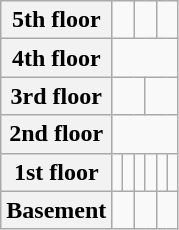<table class="wikitable">
<tr>
<th>5th floor</th>
<td colspan="2"></td>
<td colspan="2"></td>
<td colspan="2"></td>
</tr>
<tr>
<th>4th floor</th>
<td colspan="6"></td>
</tr>
<tr>
<th>3rd floor</th>
<td colspan="3"></td>
<td colspan="3"></td>
</tr>
<tr>
<th>2nd floor</th>
<td colspan="6"></td>
</tr>
<tr>
<th>1st floor</th>
<td></td>
<td></td>
<td></td>
<td></td>
<td></td>
<td></td>
</tr>
<tr>
<th>Basement</th>
<td colspan="2"></td>
<td colspan="2"></td>
<td colspan="2"></td>
</tr>
</table>
